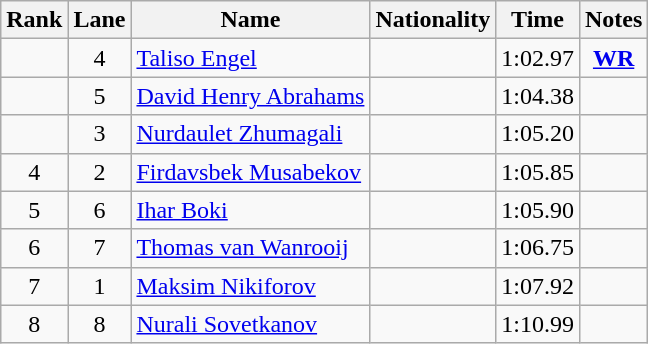<table class="wikitable sortable" style="text-align:center">
<tr>
<th>Rank</th>
<th>Lane</th>
<th>Name</th>
<th>Nationality</th>
<th>Time</th>
<th>Notes</th>
</tr>
<tr>
<td></td>
<td>4</td>
<td align=left><a href='#'>Taliso Engel</a></td>
<td align=left></td>
<td>1:02.97</td>
<td><strong><a href='#'>WR</a></strong></td>
</tr>
<tr>
<td></td>
<td>5</td>
<td align=left><a href='#'>David Henry Abrahams</a></td>
<td align=left></td>
<td>1:04.38</td>
<td></td>
</tr>
<tr>
<td></td>
<td>3</td>
<td align=left><a href='#'>Nurdaulet Zhumagali</a></td>
<td align=left></td>
<td>1:05.20</td>
<td></td>
</tr>
<tr>
<td>4</td>
<td>2</td>
<td align=left><a href='#'>Firdavsbek Musabekov</a></td>
<td align=left></td>
<td>1:05.85</td>
<td></td>
</tr>
<tr>
<td>5</td>
<td>6</td>
<td align=left><a href='#'>Ihar Boki</a></td>
<td align=left></td>
<td>1:05.90</td>
<td></td>
</tr>
<tr>
<td>6</td>
<td>7</td>
<td align=left><a href='#'>Thomas van Wanrooij</a></td>
<td align=left></td>
<td>1:06.75</td>
<td></td>
</tr>
<tr>
<td>7</td>
<td>1</td>
<td align=left><a href='#'>Maksim Nikiforov</a></td>
<td align=left></td>
<td>1:07.92</td>
<td></td>
</tr>
<tr>
<td>8</td>
<td>8</td>
<td align=left><a href='#'>Nurali Sovetkanov</a></td>
<td align=left></td>
<td>1:10.99</td>
<td></td>
</tr>
</table>
